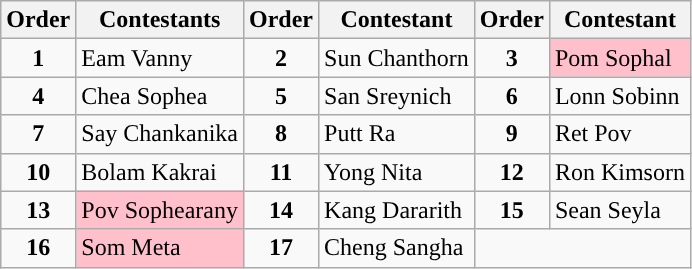<table class="wikitable">
<tr>
<th>Order</th>
<th>Contestants</th>
<th>Order</th>
<th>Contestant</th>
<th>Order</th>
<th>Contestant</th>
</tr>
<tr>
<td align="center"><strong>1</strong></td>
<td>Eam Vanny</td>
<td align="center"><strong>2</strong></td>
<td>Sun Chanthorn</td>
<td align="center"><strong>3</strong></td>
<td style="background:pink">Pom Sophal</td>
</tr>
<tr>
<td align="center"><strong>4</strong></td>
<td>Chea Sophea</td>
<td align="center"><strong>5</strong></td>
<td>San Sreynich</td>
<td align="center"><strong>6</strong></td>
<td>Lonn Sobinn</td>
</tr>
<tr>
<td align="center"><strong>7</strong></td>
<td>Say Chankanika</td>
<td align="center"><strong>8</strong></td>
<td>Putt Ra</td>
<td align="center"><strong>9</strong></td>
<td>Ret Pov</td>
</tr>
<tr>
<td align="center"><strong>10</strong></td>
<td>Bolam Kakrai</td>
<td align="center"><strong>11</strong></td>
<td>Yong Nita</td>
<td align="center"><strong>12</strong></td>
<td>Ron Kimsorn</td>
</tr>
<tr>
<td align="center"><strong>13</strong></td>
<td style="background:pink">Pov Sophearany</td>
<td align="center"><strong>14</strong></td>
<td>Kang Dararith</td>
<td align="center"><strong>15</strong></td>
<td>Sean Seyla</td>
</tr>
<tr>
<td align="center"><strong>16</strong></td>
<td style="background:pink">Som Meta</td>
<td align="center"><strong>17</strong></td>
<td>Cheng Sangha</td>
</tr>
</table>
